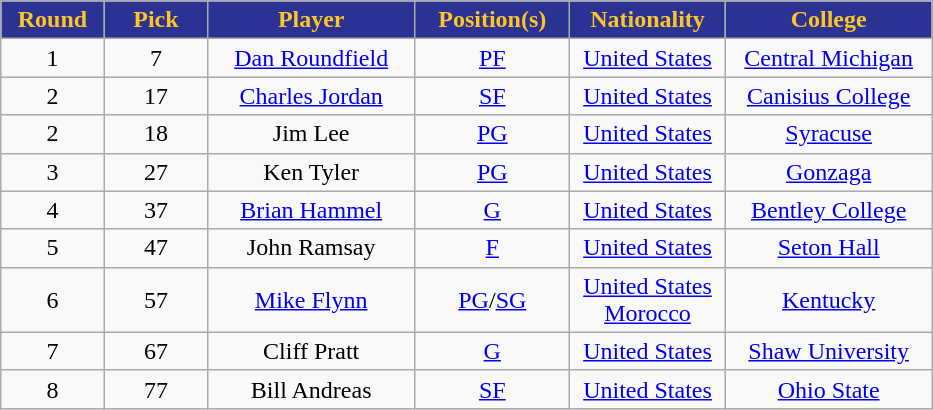<table class="wikitable sortable sortable">
<tr>
<th style="background:#2C3294; color:#FCC624" width="10%">Round</th>
<th style="background:#2C3294; color:#FCC624" width="10%">Pick</th>
<th style="background:#2C3294; color:#FCC624" width="20%">Player</th>
<th style="background:#2C3294; color:#FCC624" width="15%">Position(s)</th>
<th style="background:#2C3294; color:#FCC624" width="15%">Nationality</th>
<th style="background:#2C3294; color:#FCC624" width="20%">College</th>
</tr>
<tr style="text-align: center">
<td>1</td>
<td>7</td>
<td><a href='#'>Dan Roundfield</a></td>
<td><a href='#'>PF</a></td>
<td> <a href='#'>United States</a></td>
<td><a href='#'>Central Michigan</a></td>
</tr>
<tr style="text-align: center">
<td>2</td>
<td>17</td>
<td><a href='#'>Charles Jordan</a></td>
<td><a href='#'>SF</a></td>
<td> <a href='#'>United States</a></td>
<td><a href='#'>Canisius College</a></td>
</tr>
<tr style="text-align: center">
<td>2</td>
<td>18</td>
<td>Jim Lee</td>
<td><a href='#'>PG</a></td>
<td> <a href='#'>United States</a></td>
<td><a href='#'>Syracuse</a></td>
</tr>
<tr style="text-align: center">
<td>3</td>
<td>27</td>
<td>Ken Tyler</td>
<td><a href='#'>PG</a></td>
<td> <a href='#'>United States</a></td>
<td><a href='#'>Gonzaga</a></td>
</tr>
<tr style="text-align: center">
<td>4</td>
<td>37</td>
<td><a href='#'>Brian Hammel</a></td>
<td><a href='#'>G</a></td>
<td> <a href='#'>United States</a></td>
<td><a href='#'>Bentley College</a></td>
</tr>
<tr style="text-align: center">
<td>5</td>
<td>47</td>
<td>John Ramsay</td>
<td><a href='#'>F</a></td>
<td> <a href='#'>United States</a></td>
<td><a href='#'>Seton Hall</a></td>
</tr>
<tr style="text-align: center">
<td>6</td>
<td>57</td>
<td><a href='#'>Mike Flynn</a></td>
<td><a href='#'>PG</a>/<a href='#'>SG</a></td>
<td> <a href='#'>United States</a><br> <a href='#'>Morocco</a></td>
<td><a href='#'>Kentucky</a></td>
</tr>
<tr style="text-align: center">
<td>7</td>
<td>67</td>
<td>Cliff Pratt</td>
<td><a href='#'>G</a></td>
<td> <a href='#'>United States</a></td>
<td><a href='#'>Shaw University</a></td>
</tr>
<tr style="text-align: center">
<td>8</td>
<td>77</td>
<td>Bill Andreas</td>
<td><a href='#'>SF</a></td>
<td> <a href='#'>United States</a></td>
<td><a href='#'>Ohio State</a></td>
</tr>
</table>
